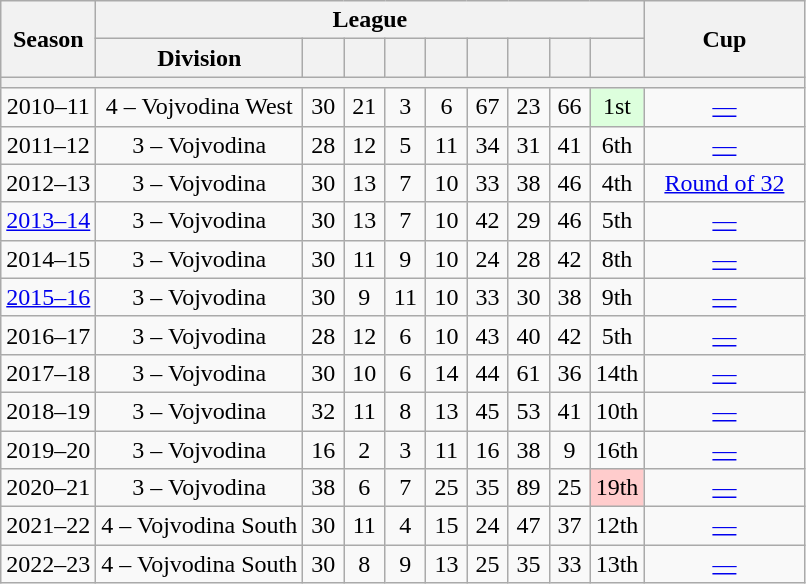<table class="wikitable sortable" style="text-align:center">
<tr>
<th rowspan="2">Season</th>
<th colspan="9">League</th>
<th rowspan="2" width="100">Cup</th>
</tr>
<tr>
<th>Division</th>
<th width="20"></th>
<th width="20"></th>
<th width="20"></th>
<th width="20"></th>
<th width="20"></th>
<th width="20"></th>
<th width="20"></th>
<th width="20"></th>
</tr>
<tr>
<th colspan="11"></th>
</tr>
<tr>
<td>2010–11</td>
<td>4 – Vojvodina West</td>
<td>30</td>
<td>21</td>
<td>3</td>
<td>6</td>
<td>67</td>
<td>23</td>
<td>66</td>
<td style="background-color:#DFD">1st</td>
<td><a href='#'>—</a></td>
</tr>
<tr>
<td>2011–12</td>
<td>3 – Vojvodina</td>
<td>28</td>
<td>12</td>
<td>5</td>
<td>11</td>
<td>34</td>
<td>31</td>
<td>41</td>
<td>6th</td>
<td><a href='#'>—</a></td>
</tr>
<tr>
<td>2012–13</td>
<td>3 – Vojvodina</td>
<td>30</td>
<td>13</td>
<td>7</td>
<td>10</td>
<td>33</td>
<td>38</td>
<td>46</td>
<td>4th</td>
<td><a href='#'>Round of 32</a></td>
</tr>
<tr>
<td><a href='#'>2013–14</a></td>
<td>3 – Vojvodina</td>
<td>30</td>
<td>13</td>
<td>7</td>
<td>10</td>
<td>42</td>
<td>29</td>
<td>46</td>
<td>5th</td>
<td><a href='#'>—</a></td>
</tr>
<tr>
<td>2014–15</td>
<td>3 – Vojvodina</td>
<td>30</td>
<td>11</td>
<td>9</td>
<td>10</td>
<td>24</td>
<td>28</td>
<td>42</td>
<td>8th</td>
<td><a href='#'>—</a></td>
</tr>
<tr>
<td><a href='#'>2015–16</a></td>
<td>3 – Vojvodina</td>
<td>30</td>
<td>9</td>
<td>11</td>
<td>10</td>
<td>33</td>
<td>30</td>
<td>38</td>
<td>9th</td>
<td><a href='#'>—</a></td>
</tr>
<tr>
<td>2016–17</td>
<td>3 – Vojvodina</td>
<td>28</td>
<td>12</td>
<td>6</td>
<td>10</td>
<td>43</td>
<td>40</td>
<td>42</td>
<td>5th</td>
<td><a href='#'>—</a></td>
</tr>
<tr>
<td>2017–18</td>
<td>3 – Vojvodina</td>
<td>30</td>
<td>10</td>
<td>6</td>
<td>14</td>
<td>44</td>
<td>61</td>
<td>36</td>
<td>14th</td>
<td><a href='#'>—</a></td>
</tr>
<tr>
<td>2018–19</td>
<td>3 – Vojvodina</td>
<td>32</td>
<td>11</td>
<td>8</td>
<td>13</td>
<td>45</td>
<td>53</td>
<td>41</td>
<td>10th</td>
<td><a href='#'>—</a></td>
</tr>
<tr>
<td>2019–20</td>
<td>3 – Vojvodina</td>
<td>16</td>
<td>2</td>
<td>3</td>
<td>11</td>
<td>16</td>
<td>38</td>
<td>9</td>
<td>16th</td>
<td><a href='#'>—</a></td>
</tr>
<tr>
<td>2020–21</td>
<td>3 – Vojvodina</td>
<td>38</td>
<td>6</td>
<td>7</td>
<td>25</td>
<td>35</td>
<td>89</td>
<td>25</td>
<td style="background-color:#FCC">19th</td>
<td><a href='#'>—</a></td>
</tr>
<tr>
<td>2021–22</td>
<td>4 – Vojvodina South</td>
<td>30</td>
<td>11</td>
<td>4</td>
<td>15</td>
<td>24</td>
<td>47</td>
<td>37</td>
<td>12th</td>
<td><a href='#'>—</a></td>
</tr>
<tr>
<td>2022–23</td>
<td>4 – Vojvodina South</td>
<td>30</td>
<td>8</td>
<td>9</td>
<td>13</td>
<td>25</td>
<td>35</td>
<td>33</td>
<td>13th</td>
<td><a href='#'>—</a></td>
</tr>
</table>
